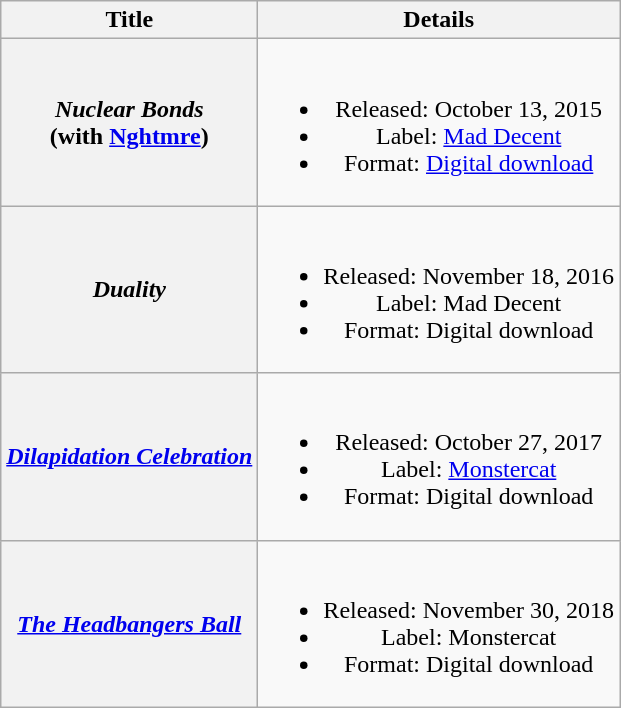<table class="wikitable plainrowheaders" style="text-align:center;">
<tr>
<th scope="col">Title</th>
<th scope="col">Details</th>
</tr>
<tr>
<th scope="row"><em>Nuclear Bonds</em><br><span>(with <a href='#'>Nghtmre</a>)</span></th>
<td><br><ul><li>Released: October 13, 2015</li><li>Label: <a href='#'>Mad Decent</a></li><li>Format: <a href='#'>Digital download</a></li></ul></td>
</tr>
<tr>
<th scope="row"><em>Duality</em></th>
<td><br><ul><li>Released: November 18, 2016</li><li>Label: Mad Decent</li><li>Format: Digital download</li></ul></td>
</tr>
<tr>
<th scope="row"><em><a href='#'>Dilapidation Celebration</a></em><br></th>
<td><br><ul><li>Released: October 27, 2017</li><li>Label: <a href='#'>Monstercat</a></li><li>Format: Digital download</li></ul></td>
</tr>
<tr>
<th scope="row"><em><a href='#'>The Headbangers Ball</a></em></th>
<td><br><ul><li>Released: November 30, 2018</li><li>Label: Monstercat</li><li>Format: Digital download</li></ul></td>
</tr>
</table>
